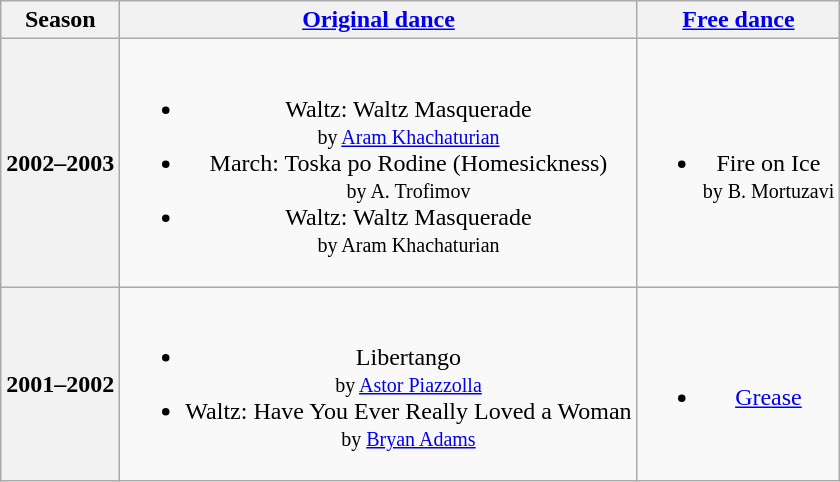<table class="wikitable" style="text-align:center">
<tr>
<th>Season</th>
<th><a href='#'>Original dance</a></th>
<th><a href='#'>Free dance</a></th>
</tr>
<tr>
<th>2002–2003 <br> </th>
<td><br><ul><li>Waltz: Waltz Masquerade <br><small> by <a href='#'>Aram Khachaturian</a> </small></li><li>March: Toska po Rodine (Homesickness) <br><small> by A. Trofimov </small></li><li>Waltz: Waltz Masquerade <br><small> by Aram Khachaturian </small></li></ul></td>
<td><br><ul><li>Fire on Ice <br><small> by B. Mortuzavi </small></li></ul></td>
</tr>
<tr>
<th>2001–2002 <br> </th>
<td><br><ul><li>Libertango <br><small> by <a href='#'>Astor Piazzolla</a> </small></li><li>Waltz: Have You Ever Really Loved a Woman <br><small> by <a href='#'>Bryan Adams</a> </small></li></ul></td>
<td><br><ul><li><a href='#'>Grease</a></li></ul></td>
</tr>
</table>
